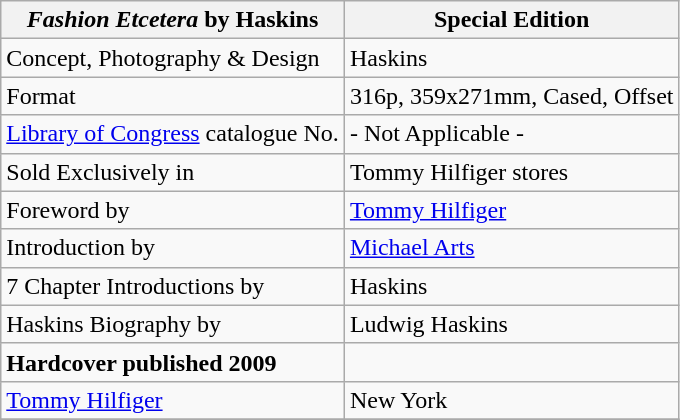<table class="wikitable">
<tr>
<th><em>Fashion Etcetera</em> by Haskins</th>
<th>Special Edition</th>
</tr>
<tr>
<td>Concept, Photography & Design</td>
<td>Haskins</td>
</tr>
<tr>
<td>Format</td>
<td>316p, 359x271mm, Cased, Offset</td>
</tr>
<tr>
<td><a href='#'>Library of Congress</a> catalogue No.</td>
<td>- Not Applicable -</td>
</tr>
<tr>
<td>Sold Exclusively in</td>
<td>Tommy Hilfiger stores</td>
</tr>
<tr>
<td>Foreword by</td>
<td><a href='#'>Tommy Hilfiger</a></td>
</tr>
<tr>
<td>Introduction by</td>
<td><a href='#'>Michael Arts</a></td>
</tr>
<tr>
<td>7 Chapter Introductions by</td>
<td>Haskins</td>
</tr>
<tr>
<td>Haskins Biography by</td>
<td>Ludwig Haskins</td>
</tr>
<tr>
<td><strong>Hardcover published 2009</strong></td>
</tr>
<tr>
<td><a href='#'>Tommy Hilfiger</a></td>
<td>New York</td>
</tr>
<tr>
</tr>
</table>
